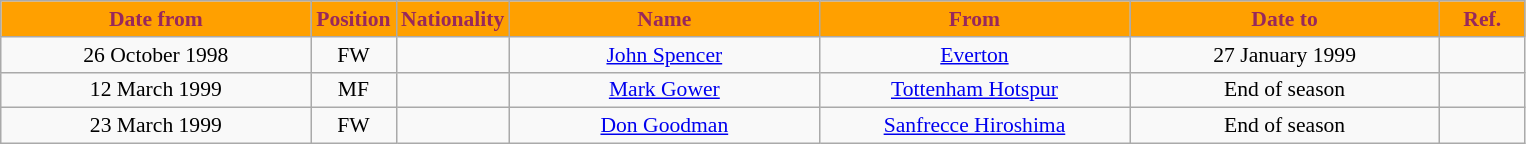<table class="wikitable"  style="text-align:center; font-size:90%; ">
<tr>
<th style="background:#ffa000; color:#98285c; width:200px;">Date from</th>
<th style="background:#ffa000; color:#98285c; width:50px;">Position</th>
<th style="background:#ffa000; color:#98285c; width:50px;">Nationality</th>
<th style="background:#ffa000; color:#98285c; width:200px;">Name</th>
<th style="background:#ffa000; color:#98285c; width:200px;">From</th>
<th style="background:#ffa000; color:#98285c; width:200px;">Date to</th>
<th style="background:#ffa000; color:#98285c; width:50px;">Ref.</th>
</tr>
<tr>
<td>26 October 1998</td>
<td>FW</td>
<td></td>
<td><a href='#'>John Spencer</a></td>
<td><a href='#'>Everton</a></td>
<td>27 January 1999</td>
<td></td>
</tr>
<tr>
<td>12 March 1999</td>
<td>MF</td>
<td></td>
<td><a href='#'>Mark Gower</a></td>
<td><a href='#'>Tottenham Hotspur</a></td>
<td>End of season</td>
<td></td>
</tr>
<tr>
<td>23 March 1999</td>
<td>FW</td>
<td></td>
<td><a href='#'>Don Goodman</a></td>
<td><a href='#'>Sanfrecce Hiroshima</a></td>
<td>End of season</td>
<td></td>
</tr>
</table>
